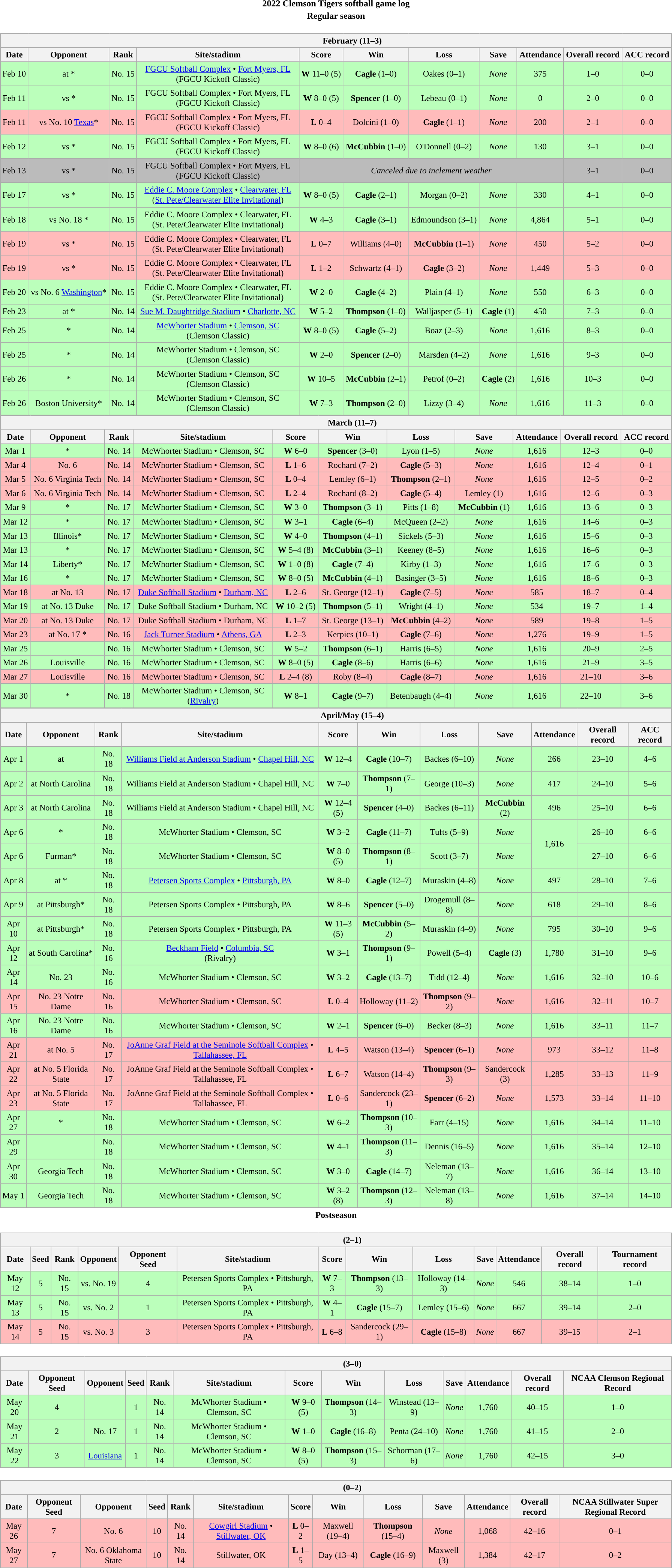<table class="toccolours" width=95% style="clear:both; margin:1.5em auto; text-align:center">
<tr>
<th colspan=2>2022 Clemson Tigers softball game log</th>
</tr>
<tr>
<th colspan=2>Regular season</th>
</tr>
<tr valign="top">
<td><br><table class="wikitable collapsible collapsed" style="margin:auto; width:100%; text-align:center; font-size:95%">
<tr>
<th colspan=12 style="padding-left:4em;">February (11–3)</th>
</tr>
<tr>
<th>Date</th>
<th>Opponent</th>
<th>Rank</th>
<th>Site/stadium</th>
<th>Score</th>
<th>Win</th>
<th>Loss</th>
<th>Save</th>
<th>Attendance</th>
<th>Overall record</th>
<th>ACC record</th>
</tr>
<tr style="background:#bfb;">
<td>Feb 10</td>
<td>at *</td>
<td>No. 15</td>
<td><a href='#'>FGCU Softball Complex</a> • <a href='#'>Fort Myers, FL</a><br>(FGCU Kickoff Classic)</td>
<td><strong>W</strong> 11–0 (5)</td>
<td><strong>Cagle</strong> (1–0)</td>
<td>Oakes (0–1)</td>
<td><em>None</em></td>
<td>375</td>
<td>1–0</td>
<td>0–0</td>
</tr>
<tr style="background:#bfb;">
<td>Feb 11</td>
<td>vs *</td>
<td>No. 15</td>
<td>FGCU Softball Complex • Fort Myers, FL<br>(FGCU Kickoff Classic)</td>
<td><strong>W</strong> 8–0 (5)</td>
<td><strong>Spencer</strong> (1–0)</td>
<td>Lebeau (0–1)</td>
<td><em>None</em></td>
<td>0</td>
<td>2–0</td>
<td>0–0</td>
</tr>
<tr style="background:#fbb;">
<td>Feb 11</td>
<td>vs No. 10 <a href='#'>Texas</a>*</td>
<td>No. 15</td>
<td>FGCU Softball Complex • Fort Myers, FL<br>(FGCU Kickoff Classic)</td>
<td><strong>L</strong> 0–4</td>
<td>Dolcini (1–0)</td>
<td><strong>Cagle</strong> (1–1)</td>
<td><em>None</em></td>
<td>200</td>
<td>2–1</td>
<td>0–0</td>
</tr>
<tr style="background:#bfb;">
<td>Feb 12</td>
<td>vs *</td>
<td>No. 15</td>
<td>FGCU Softball Complex • Fort Myers, FL<br>(FGCU Kickoff Classic)</td>
<td><strong>W</strong> 8–0 (6)</td>
<td><strong>McCubbin</strong> (1–0)</td>
<td>O'Donnell (0–2)</td>
<td><em>None</em></td>
<td>130</td>
<td>3–1</td>
<td>0–0</td>
</tr>
<tr style="background:#bbb;">
<td>Feb 13</td>
<td>vs *</td>
<td>No. 15</td>
<td>FGCU Softball Complex • Fort Myers, FL<br>(FGCU Kickoff Classic)</td>
<td colspan=5><em>Canceled due to inclement weather</em></td>
<td>3–1</td>
<td>0–0</td>
</tr>
<tr style="background:#bfb;">
<td>Feb 17</td>
<td>vs *</td>
<td>No. 15</td>
<td><a href='#'>Eddie C. Moore Complex</a> • <a href='#'>Clearwater, FL</a><br>(<a href='#'>St. Pete/Clearwater Elite Invitational</a>)</td>
<td><strong>W</strong> 8–0 (5)</td>
<td><strong>Cagle</strong> (2–1)</td>
<td>Morgan (0–2)</td>
<td><em>None</em></td>
<td>330</td>
<td>4–1</td>
<td>0–0</td>
</tr>
<tr style="background:#bfb;">
<td>Feb 18</td>
<td>vs No. 18 *</td>
<td>No. 15</td>
<td>Eddie C. Moore Complex • Clearwater, FL<br>(St. Pete/Clearwater Elite Invitational)</td>
<td><strong>W</strong> 4–3</td>
<td><strong>Cagle</strong> (3–1)</td>
<td>Edmoundson (3–1)</td>
<td><em>None</em></td>
<td>4,864</td>
<td>5–1</td>
<td>0–0</td>
</tr>
<tr style="background:#fbb;">
<td>Feb 19</td>
<td>vs *</td>
<td>No. 15</td>
<td>Eddie C. Moore Complex • Clearwater, FL<br>(St. Pete/Clearwater Elite Invitational)</td>
<td><strong>L</strong> 0–7</td>
<td>Williams (4–0)</td>
<td><strong>McCubbin</strong> (1–1)</td>
<td><em>None</em></td>
<td>450</td>
<td>5–2</td>
<td>0–0</td>
</tr>
<tr style="background:#fbb;">
<td>Feb 19</td>
<td>vs *</td>
<td>No. 15</td>
<td>Eddie C. Moore Complex • Clearwater, FL<br>(St. Pete/Clearwater Elite Invitational)</td>
<td><strong>L</strong> 1–2</td>
<td>Schwartz (4–1)</td>
<td><strong>Cagle</strong> (3–2)</td>
<td><em>None</em></td>
<td>1,449</td>
<td>5–3</td>
<td>0–0</td>
</tr>
<tr style="background:#bfb;">
<td>Feb 20</td>
<td>vs No. 6 <a href='#'>Washington</a>*</td>
<td>No. 15</td>
<td>Eddie C. Moore Complex • Clearwater, FL<br>(St. Pete/Clearwater Elite Invitational)</td>
<td><strong>W</strong> 2–0</td>
<td><strong>Cagle</strong> (4–2)</td>
<td>Plain (4–1)</td>
<td><em>None</em></td>
<td>550</td>
<td>6–3</td>
<td>0–0</td>
</tr>
<tr style="background:#bfb;">
<td>Feb 23</td>
<td>at *</td>
<td>No. 14</td>
<td><a href='#'>Sue M. Daughtridge Stadium</a> • <a href='#'>Charlotte, NC</a></td>
<td><strong>W</strong> 5–2</td>
<td><strong>Thompson</strong> (1–0)</td>
<td>Walljasper (5–1)</td>
<td><strong>Cagle</strong> (1)</td>
<td>450</td>
<td>7–3</td>
<td>0–0</td>
</tr>
<tr style="background:#bfb;">
<td>Feb 25</td>
<td>*</td>
<td>No. 14</td>
<td><a href='#'>McWhorter Stadium</a> • <a href='#'>Clemson, SC</a><br>(Clemson Classic)</td>
<td><strong>W</strong> 8–0 (5)</td>
<td><strong>Cagle</strong> (5–2)</td>
<td>Boaz (2–3)</td>
<td><em>None</em></td>
<td>1,616</td>
<td>8–3</td>
<td>0–0</td>
</tr>
<tr style="background:#bfb;">
<td>Feb 25</td>
<td>*</td>
<td>No. 14</td>
<td>McWhorter Stadium • Clemson, SC<br>(Clemson Classic)</td>
<td><strong>W</strong> 2–0</td>
<td><strong>Spencer</strong> (2–0)</td>
<td>Marsden (4–2)</td>
<td><em>None</em></td>
<td>1,616</td>
<td>9–3</td>
<td>0–0</td>
</tr>
<tr style="background:#bfb;">
<td>Feb 26</td>
<td>*</td>
<td>No. 14</td>
<td>McWhorter Stadium • Clemson, SC<br>(Clemson Classic)</td>
<td><strong>W</strong> 10–5</td>
<td><strong>McCubbin</strong> (2–1)</td>
<td>Petrof (0–2)</td>
<td><strong>Cagle</strong> (2)</td>
<td>1,616</td>
<td>10–3</td>
<td>0–0</td>
</tr>
<tr style="background:#bfb;">
<td>Feb 26</td>
<td>Boston University*</td>
<td>No. 14</td>
<td>McWhorter Stadium • Clemson, SC<br>(Clemson Classic)</td>
<td><strong>W</strong> 7–3</td>
<td><strong>Thompson</strong> (2–0)</td>
<td>Lizzy (3–4)</td>
<td><em>None</em></td>
<td>1,616</td>
<td>11–3</td>
<td>0–0</td>
</tr>
</table>
<table class="wikitable collapsible collapsed" style="margin:auto; width:100%; text-align:center; font-size:95%">
<tr>
<th colspan=12 style="padding-left:4em;">March (11–7)</th>
</tr>
<tr>
<th>Date</th>
<th>Opponent</th>
<th>Rank</th>
<th>Site/stadium</th>
<th>Score</th>
<th>Win</th>
<th>Loss</th>
<th>Save</th>
<th>Attendance</th>
<th>Overall record</th>
<th>ACC record</th>
</tr>
<tr style="background:#bfb;">
<td>Mar 1</td>
<td>*</td>
<td>No. 14</td>
<td>McWhorter Stadium • Clemson, SC</td>
<td><strong>W</strong> 6–0</td>
<td><strong>Spencer</strong> (3–0)</td>
<td>Lyon (1–5)</td>
<td><em>None</em></td>
<td>1,616</td>
<td>12–3</td>
<td>0–0</td>
</tr>
<tr style="background:#fbb;">
<td>Mar 4</td>
<td>No. 6 </td>
<td>No. 14</td>
<td>McWhorter Stadium • Clemson, SC</td>
<td><strong>L</strong> 1–6</td>
<td>Rochard (7–2)</td>
<td><strong>Cagle</strong> (5–3)</td>
<td><em>None</em></td>
<td>1,616</td>
<td>12–4</td>
<td>0–1</td>
</tr>
<tr style="background:#fbb;">
<td>Mar 5</td>
<td>No. 6 Virginia Tech</td>
<td>No. 14</td>
<td>McWhorter Stadium • Clemson, SC</td>
<td><strong>L</strong> 0–4</td>
<td>Lemley (6–1)</td>
<td><strong>Thompson</strong> (2–1)</td>
<td><em>None</em></td>
<td>1,616</td>
<td>12–5</td>
<td>0–2</td>
</tr>
<tr style="background:#fbb;">
<td>Mar 6</td>
<td>No. 6 Virginia Tech</td>
<td>No. 14</td>
<td>McWhorter Stadium • Clemson, SC</td>
<td><strong>L</strong> 2–4</td>
<td>Rochard (8–2)</td>
<td><strong>Cagle</strong> (5–4)</td>
<td>Lemley (1)</td>
<td>1,616</td>
<td>12–6</td>
<td>0–3</td>
</tr>
<tr style="background:#bfb;">
<td>Mar 9</td>
<td>*</td>
<td>No. 17</td>
<td>McWhorter Stadium • Clemson, SC</td>
<td><strong>W</strong> 3–0</td>
<td><strong>Thompson</strong> (3–1)</td>
<td>Pitts (1–8)</td>
<td><strong>McCubbin</strong> (1)</td>
<td>1,616</td>
<td>13–6</td>
<td>0–3</td>
</tr>
<tr style="background:#bfb;">
<td>Mar 12</td>
<td>*</td>
<td>No. 17</td>
<td>McWhorter Stadium • Clemson, SC</td>
<td><strong>W</strong> 3–1</td>
<td><strong>Cagle</strong> (6–4)</td>
<td>McQueen (2–2)</td>
<td><em>None</em></td>
<td>1,616</td>
<td>14–6</td>
<td>0–3</td>
</tr>
<tr style="background:#bfb;">
<td>Mar 13</td>
<td>Illinois*</td>
<td>No. 17</td>
<td>McWhorter Stadium • Clemson, SC</td>
<td><strong>W</strong> 4–0</td>
<td><strong>Thompson</strong> (4–1)</td>
<td>Sickels (5–3)</td>
<td><em>None</em></td>
<td>1,616</td>
<td>15–6</td>
<td>0–3</td>
</tr>
<tr style="background:#bfb;">
<td>Mar 13</td>
<td>*</td>
<td>No. 17</td>
<td>McWhorter Stadium • Clemson, SC</td>
<td><strong>W</strong> 5–4 (8)</td>
<td><strong>McCubbin</strong> (3–1)</td>
<td>Keeney (8–5)</td>
<td><em>None</em></td>
<td>1,616</td>
<td>16–6</td>
<td>0–3</td>
</tr>
<tr style="background:#bfb;">
<td>Mar 14</td>
<td>Liberty*</td>
<td>No. 17</td>
<td>McWhorter Stadium • Clemson, SC</td>
<td><strong>W</strong> 1–0 (8)</td>
<td><strong>Cagle</strong> (7–4)</td>
<td>Kirby (1–3)</td>
<td><em>None</em></td>
<td>1,616</td>
<td>17–6</td>
<td>0–3</td>
</tr>
<tr style="background:#bfb;">
<td>Mar 16</td>
<td>*</td>
<td>No. 17</td>
<td>McWhorter Stadium • Clemson, SC</td>
<td><strong>W</strong> 8–0 (5)</td>
<td><strong>McCubbin</strong> (4–1)</td>
<td>Basinger (3–5)</td>
<td><em>None</em></td>
<td>1,616</td>
<td>18–6</td>
<td>0–3</td>
</tr>
<tr style="background:#fbb;">
<td>Mar 18</td>
<td>at No. 13 </td>
<td>No. 17</td>
<td><a href='#'>Duke Softball Stadium</a> • <a href='#'>Durham, NC</a></td>
<td><strong>L</strong> 2–6</td>
<td>St. George (12–1)</td>
<td><strong>Cagle</strong> (7–5)</td>
<td><em>None</em></td>
<td>585</td>
<td>18–7</td>
<td>0–4</td>
</tr>
<tr style="background:#bfb;">
<td>Mar 19</td>
<td>at No. 13 Duke</td>
<td>No. 17</td>
<td>Duke Softball Stadium • Durham, NC</td>
<td><strong>W</strong> 10–2 (5)</td>
<td><strong>Thompson</strong> (5–1)</td>
<td>Wright (4–1)</td>
<td><em>None</em></td>
<td>534</td>
<td>19–7</td>
<td>1–4</td>
</tr>
<tr style="background:#fbb;">
<td>Mar 20</td>
<td>at No. 13 Duke</td>
<td>No. 17</td>
<td>Duke Softball Stadium • Durham, NC</td>
<td><strong>L</strong> 1–7</td>
<td>St. George (13–1)</td>
<td><strong>McCubbin</strong> (4–2)</td>
<td><em>None</em></td>
<td>589</td>
<td>19–8</td>
<td>1–5</td>
</tr>
<tr style="background:#fbb;">
<td>Mar 23</td>
<td>at No. 17 *</td>
<td>No. 16</td>
<td><a href='#'>Jack Turner Stadium</a> • <a href='#'>Athens, GA</a></td>
<td><strong>L</strong> 2–3</td>
<td>Kerpics (10–1)</td>
<td><strong>Cagle</strong> (7–6)</td>
<td><em>None</em></td>
<td>1,276</td>
<td>19–9</td>
<td>1–5</td>
</tr>
<tr style="background:#bfb;">
<td>Mar 25</td>
<td></td>
<td>No. 16</td>
<td>McWhorter Stadium • Clemson, SC</td>
<td><strong>W</strong> 5–2</td>
<td><strong>Thompson</strong> (6–1)</td>
<td>Harris (6–5)</td>
<td><em>None</em></td>
<td>1,616</td>
<td>20–9</td>
<td>2–5</td>
</tr>
<tr style="background:#bfb;">
<td>Mar 26</td>
<td>Louisville</td>
<td>No. 16</td>
<td>McWhorter Stadium • Clemson, SC</td>
<td><strong>W</strong> 8–0 (5)</td>
<td><strong>Cagle</strong> (8–6)</td>
<td>Harris (6–6)</td>
<td><em>None</em></td>
<td>1,616</td>
<td>21–9</td>
<td>3–5</td>
</tr>
<tr style="background:#fbb;">
<td>Mar 27</td>
<td>Louisville</td>
<td>No. 16</td>
<td>McWhorter Stadium • Clemson, SC</td>
<td><strong>L</strong> 2–4 (8)</td>
<td>Roby (8–4)</td>
<td><strong>Cagle</strong> (8–7)</td>
<td><em>None</em></td>
<td>1,616</td>
<td>21–10</td>
<td>3–6</td>
</tr>
<tr style="background:#bfb;">
<td>Mar 30</td>
<td>*</td>
<td>No. 18</td>
<td>McWhorter Stadium • Clemson, SC<br>(<a href='#'>Rivalry</a>)</td>
<td><strong>W</strong> 8–1</td>
<td><strong>Cagle</strong> (9–7)</td>
<td>Betenbaugh (4–4)</td>
<td><em>None</em></td>
<td>1,616</td>
<td>22–10</td>
<td>3–6</td>
</tr>
</table>
<table class="wikitable collapsible collapsed" style="margin:auto; width:100%; text-align:center; font-size:95%">
<tr>
<th colspan=12 style="padding-left:4em;">April/May (15–4)</th>
</tr>
<tr>
<th>Date</th>
<th>Opponent</th>
<th>Rank</th>
<th>Site/stadium</th>
<th>Score</th>
<th>Win</th>
<th>Loss</th>
<th>Save</th>
<th>Attendance</th>
<th>Overall record</th>
<th>ACC record</th>
</tr>
<tr style="background:#bfb;">
<td>Apr 1</td>
<td>at </td>
<td>No. 18</td>
<td><a href='#'>Williams Field at Anderson Stadium</a> • <a href='#'>Chapel Hill, NC</a></td>
<td><strong>W</strong> 12–4</td>
<td><strong>Cagle</strong> (10–7)</td>
<td>Backes (6–10)</td>
<td><em>None</em></td>
<td>266</td>
<td>23–10</td>
<td>4–6</td>
</tr>
<tr style="background:#bfb;">
<td>Apr 2</td>
<td>at North Carolina</td>
<td>No. 18</td>
<td>Williams Field at Anderson Stadium • Chapel Hill, NC</td>
<td><strong>W</strong> 7–0</td>
<td><strong>Thompson</strong> (7–1)</td>
<td>George (10–3)</td>
<td><em>None</em></td>
<td>417</td>
<td>24–10</td>
<td>5–6</td>
</tr>
<tr style="background:#bfb;">
<td>Apr 3</td>
<td>at North Carolina</td>
<td>No. 18</td>
<td>Williams Field at Anderson Stadium • Chapel Hill, NC</td>
<td><strong>W</strong> 12–4 (5)</td>
<td><strong>Spencer</strong> (4–0)</td>
<td>Backes (6–11)</td>
<td><strong>McCubbin</strong> (2)</td>
<td>496</td>
<td>25–10</td>
<td>6–6</td>
</tr>
<tr style="background:#bfb;">
<td>Apr 6</td>
<td>*</td>
<td>No. 18</td>
<td>McWhorter Stadium • Clemson, SC</td>
<td><strong>W</strong> 3–2</td>
<td><strong>Cagle</strong> (11–7)</td>
<td>Tufts (5–9)</td>
<td><em>None</em></td>
<td rowspan=2>1,616</td>
<td>26–10</td>
<td>6–6</td>
</tr>
<tr style="background:#bfb;">
<td>Apr 6</td>
<td>Furman*</td>
<td>No. 18</td>
<td>McWhorter Stadium • Clemson, SC</td>
<td><strong>W</strong> 8–0 (5)</td>
<td><strong>Thompson</strong> (8–1)</td>
<td>Scott (3–7)</td>
<td><em>None</em></td>
<td>27–10</td>
<td>6–6</td>
</tr>
<tr style="background:#bfb;">
<td>Apr 8</td>
<td>at *</td>
<td>No. 18</td>
<td><a href='#'>Petersen Sports Complex</a> • <a href='#'>Pittsburgh, PA</a></td>
<td><strong>W</strong> 8–0</td>
<td><strong>Cagle</strong> (12–7)</td>
<td>Muraskin (4–8)</td>
<td><em>None</em></td>
<td>497</td>
<td>28–10</td>
<td>7–6</td>
</tr>
<tr style="background:#bfb;">
<td>Apr 9</td>
<td>at Pittsburgh*</td>
<td>No. 18</td>
<td>Petersen Sports Complex • Pittsburgh, PA</td>
<td><strong>W</strong> 8–6</td>
<td><strong>Spencer</strong> (5–0)</td>
<td>Drogemull (8–8)</td>
<td><em>None</em></td>
<td>618</td>
<td>29–10</td>
<td>8–6</td>
</tr>
<tr style="background:#bfb;">
<td>Apr 10</td>
<td>at Pittsburgh*</td>
<td>No. 18</td>
<td>Petersen Sports Complex • Pittsburgh, PA</td>
<td><strong>W</strong> 11–3 (5)</td>
<td><strong>McCubbin</strong> (5–2)</td>
<td>Muraskin (4–9)</td>
<td><em>None</em></td>
<td>795</td>
<td>30–10</td>
<td>9–6</td>
</tr>
<tr style="background:#bfb;">
<td>Apr 12</td>
<td>at South Carolina*</td>
<td>No. 16</td>
<td><a href='#'>Beckham Field</a> • <a href='#'>Columbia, SC</a><br>(Rivalry)</td>
<td><strong>W</strong> 3–1</td>
<td><strong>Thompson</strong> (9–1)</td>
<td>Powell (5–4)</td>
<td><strong>Cagle</strong> (3)</td>
<td>1,780</td>
<td>31–10</td>
<td>9–6</td>
</tr>
<tr style="background:#bfb;">
<td>Apr 14</td>
<td>No. 23 </td>
<td>No. 16</td>
<td>McWhorter Stadium • Clemson, SC</td>
<td><strong>W</strong> 3–2</td>
<td><strong>Cagle</strong> (13–7)</td>
<td>Tidd (12–4)</td>
<td><em>None</em></td>
<td>1,616</td>
<td>32–10</td>
<td>10–6</td>
</tr>
<tr style="background:#fbb;">
<td>Apr 15</td>
<td>No. 23 Notre Dame</td>
<td>No. 16</td>
<td>McWhorter Stadium • Clemson, SC</td>
<td><strong>L</strong> 0–4</td>
<td>Holloway (11–2)</td>
<td><strong>Thompson</strong> (9–2)</td>
<td><em>None</em></td>
<td>1,616</td>
<td>32–11</td>
<td>10–7</td>
</tr>
<tr style="background:#bfb;">
<td>Apr 16</td>
<td>No. 23 Notre Dame</td>
<td>No. 16</td>
<td>McWhorter Stadium • Clemson, SC</td>
<td><strong>W</strong> 2–1</td>
<td><strong>Spencer</strong> (6–0)</td>
<td>Becker (8–3)</td>
<td><em>None</em></td>
<td>1,616</td>
<td>33–11</td>
<td>11–7</td>
</tr>
<tr style="background:#fbb;">
<td>Apr 21</td>
<td>at No. 5 </td>
<td>No. 17</td>
<td><a href='#'>JoAnne Graf Field at the Seminole Softball Complex</a> • <a href='#'>Tallahassee, FL</a></td>
<td><strong>L</strong> 4–5</td>
<td>Watson (13–4)</td>
<td><strong>Spencer</strong> (6–1)</td>
<td><em>None</em></td>
<td>973</td>
<td>33–12</td>
<td>11–8</td>
</tr>
<tr style="background:#fbb;">
<td>Apr 22</td>
<td>at No. 5 Florida State</td>
<td>No. 17</td>
<td>JoAnne Graf Field at the Seminole Softball Complex • Tallahassee, FL</td>
<td><strong>L</strong> 6–7</td>
<td>Watson (14–4)</td>
<td><strong>Thompson</strong> (9–3)</td>
<td>Sandercock (3)</td>
<td>1,285</td>
<td>33–13</td>
<td>11–9</td>
</tr>
<tr style="background:#fbb;">
<td>Apr 23</td>
<td>at No. 5 Florida State</td>
<td>No. 17</td>
<td>JoAnne Graf Field at the Seminole Softball Complex • Tallahassee, FL</td>
<td><strong>L</strong> 0–6</td>
<td>Sandercock (23–1)</td>
<td><strong>Spencer</strong> (6–2)</td>
<td><em>None</em></td>
<td>1,573</td>
<td>33–14</td>
<td>11–10</td>
</tr>
<tr style="background:#bfb;">
<td>Apr 27</td>
<td>*</td>
<td>No. 18</td>
<td>McWhorter Stadium • Clemson, SC</td>
<td><strong>W</strong> 6–2</td>
<td><strong>Thompson</strong> (10–3)</td>
<td>Farr (4–15)</td>
<td><em>None</em></td>
<td>1,616</td>
<td>34–14</td>
<td>11–10</td>
</tr>
<tr style="background:#bfb;">
<td>Apr 29</td>
<td></td>
<td>No. 18</td>
<td>McWhorter Stadium • Clemson, SC</td>
<td><strong>W</strong> 4–1</td>
<td><strong>Thompson</strong> (11–3)</td>
<td>Dennis (16–5)</td>
<td><em>None</em></td>
<td>1,616</td>
<td>35–14</td>
<td>12–10</td>
</tr>
<tr style="background:#bfb;">
<td>Apr 30</td>
<td>Georgia Tech</td>
<td>No. 18</td>
<td>McWhorter Stadium • Clemson, SC</td>
<td><strong>W</strong> 3–0</td>
<td><strong>Cagle</strong> (14–7)</td>
<td>Neleman (13–7)</td>
<td><em>None</em></td>
<td>1,616</td>
<td>36–14</td>
<td>13–10</td>
</tr>
<tr style="background:#bfb;">
<td>May 1</td>
<td>Georgia Tech</td>
<td>No. 18</td>
<td>McWhorter Stadium • Clemson, SC</td>
<td><strong>W</strong> 3–2 (8)</td>
<td><strong>Thompson</strong> (12–3)</td>
<td>Neleman (13–8)</td>
<td><em>None</em></td>
<td>1,616</td>
<td>37–14</td>
<td>14–10</td>
</tr>
</table>
</td>
</tr>
<tr>
<th colspan=2>Postseason</th>
</tr>
<tr>
<td><br><table class="wikitable collapsible collapsed" style="margin:auto; width:100%; text-align:center; font-size:95%">
<tr>
<th colspan=13 style="padding-left:4em;"><a href='#'></a> (2–1)</th>
</tr>
<tr>
<th>Date</th>
<th>Seed</th>
<th>Rank</th>
<th>Opponent</th>
<th>Opponent Seed</th>
<th>Site/stadium</th>
<th>Score</th>
<th>Win</th>
<th>Loss</th>
<th>Save</th>
<th>Attendance</th>
<th>Overall record</th>
<th>Tournament record</th>
</tr>
<tr style="background:#bfb;">
<td>May 12</td>
<td>5</td>
<td>No. 15</td>
<td>vs. No. 19 </td>
<td>4</td>
<td>Petersen Sports Complex • Pittsburgh, PA</td>
<td><strong>W</strong> 7–3</td>
<td><strong>Thompson</strong> (13–3)</td>
<td>Holloway (14–3)</td>
<td><em>None</em></td>
<td>546</td>
<td>38–14</td>
<td>1–0</td>
</tr>
<tr style="background:#bfb;">
<td>May 13</td>
<td>5</td>
<td>No. 15</td>
<td>vs. No. 2 </td>
<td>1</td>
<td>Petersen Sports Complex • Pittsburgh, PA</td>
<td><strong>W</strong> 4–1</td>
<td><strong>Cagle</strong> (15–7)</td>
<td>Lemley (15–6)</td>
<td><em>None</em></td>
<td>667</td>
<td>39–14</td>
<td>2–0</td>
</tr>
<tr style="background:#fbb;">
<td>May 14</td>
<td>5</td>
<td>No. 15</td>
<td>vs. No. 3 </td>
<td>3</td>
<td>Petersen Sports Complex • Pittsburgh, PA</td>
<td><strong>L</strong> 6–8</td>
<td>Sandercock (29–1)</td>
<td><strong>Cagle</strong> (15–8)</td>
<td><em>None</em></td>
<td>667</td>
<td>39–15</td>
<td>2–1</td>
</tr>
</table>
</td>
</tr>
<tr>
<td><br><table class="wikitable collapsible collapsed" style="margin:auto; width:100%; text-align:center; font-size:95%">
<tr>
<th colspan=13 style="padding-left:4em;"><a href='#'></a> (3–0)</th>
</tr>
<tr>
<th>Date</th>
<th>Opponent Seed</th>
<th>Opponent</th>
<th>Seed</th>
<th>Rank</th>
<th>Site/stadium</th>
<th>Score</th>
<th>Win</th>
<th>Loss</th>
<th>Save</th>
<th>Attendance</th>
<th>Overall record</th>
<th>NCAA Clemson Regional Record</th>
</tr>
<tr style="background:#bfb;">
<td>May 20</td>
<td>4</td>
<td></td>
<td>1</td>
<td>No. 14</td>
<td>McWhorter Stadium • Clemson, SC</td>
<td><strong>W</strong> 9–0 (5)</td>
<td><strong>Thompson</strong> (14–3)</td>
<td>Winstead (13–9)</td>
<td><em>None</em></td>
<td>1,760</td>
<td>40–15</td>
<td>1–0</td>
</tr>
<tr style="background:#bfb;">
<td>May 21</td>
<td>2</td>
<td>No. 17 </td>
<td>1</td>
<td>No. 14</td>
<td>McWhorter Stadium • Clemson, SC</td>
<td><strong>W</strong> 1–0</td>
<td><strong>Cagle</strong> (16–8)</td>
<td>Penta (24–10)</td>
<td><em>None</em></td>
<td>1,760</td>
<td>41–15</td>
<td>2–0</td>
</tr>
<tr style="background:#bfb;">
<td>May 22</td>
<td>3</td>
<td><a href='#'>Louisiana</a></td>
<td>1</td>
<td>No. 14</td>
<td>McWhorter Stadium • Clemson, SC</td>
<td><strong>W</strong> 8–0 (5)</td>
<td><strong>Thompson</strong> (15–3)</td>
<td>Schorman (17–6)</td>
<td><em>None</em></td>
<td>1,760</td>
<td>42–15</td>
<td>3–0</td>
</tr>
</table>
</td>
</tr>
<tr>
<td><br><table class="wikitable collapsible collapsed" style="margin:auto; width:100%; text-align:center; font-size:95%">
<tr>
<th colspan=13 style="padding-left:4em;"><a href='#'></a> (0–2)</th>
</tr>
<tr>
<th>Date</th>
<th>Opponent Seed</th>
<th>Opponent</th>
<th>Seed</th>
<th>Rank</th>
<th>Site/stadium</th>
<th>Score</th>
<th>Win</th>
<th>Loss</th>
<th>Save</th>
<th>Attendance</th>
<th>Overall record</th>
<th>NCAA Stillwater Super Regional Record</th>
</tr>
<tr style="background:#fbb;">
<td>May 26</td>
<td>7</td>
<td>No. 6 </td>
<td>10</td>
<td>No. 14</td>
<td><a href='#'>Cowgirl Stadium</a> • <a href='#'>Stillwater, OK</a></td>
<td><strong>L</strong> 0–2</td>
<td>Maxwell (19–4)</td>
<td><strong>Thompson</strong> (15–4)</td>
<td><em>None</em></td>
<td>1,068</td>
<td>42–16</td>
<td>0–1</td>
</tr>
<tr style="background:#fbb;">
<td>May 27</td>
<td>7</td>
<td>No. 6 Oklahoma State</td>
<td>10</td>
<td>No. 14</td>
<td Cowgirl Stadium • Stillwater, Oklahoma>Stillwater, OK</td>
<td><strong>L</strong> 1–5</td>
<td>Day (13–4)</td>
<td><strong>Cagle</strong> (16–9)</td>
<td>Maxwell (3)</td>
<td>1,384</td>
<td>42–17</td>
<td>0–2</td>
</tr>
</table>
</td>
</tr>
</table>
